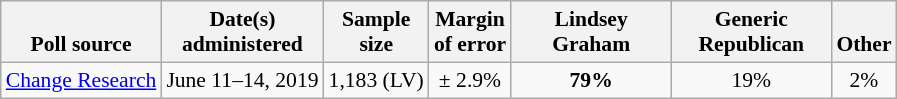<table class="wikitable" style="font-size:90%;text-align:center;">
<tr valign=bottom>
<th>Poll source</th>
<th>Date(s)<br>administered</th>
<th>Sample<br>size</th>
<th>Margin<br>of error</th>
<th style="width:100px;">Lindsey<br>Graham</th>
<th style="width:100px;">Generic<br>Republican</th>
<th>Other</th>
</tr>
<tr>
<td style="text-align:left;"><a href='#'>Change Research</a></td>
<td>June 11–14, 2019</td>
<td>1,183 (LV)</td>
<td>± 2.9%</td>
<td><strong>79%</strong></td>
<td>19%</td>
<td>2%</td>
</tr>
</table>
